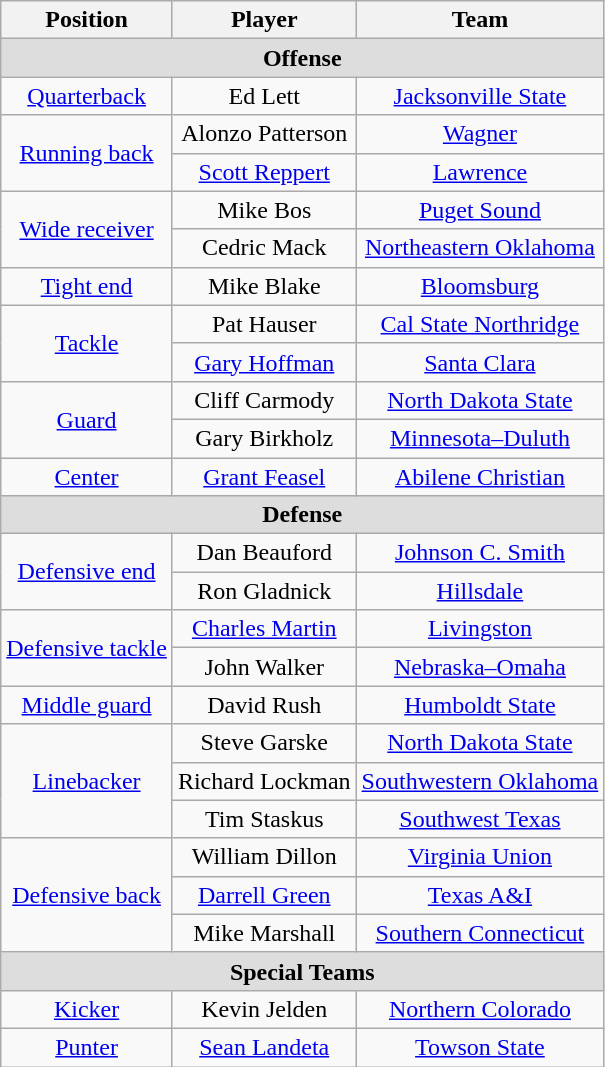<table class="wikitable">
<tr>
<th>Position</th>
<th>Player</th>
<th>Team</th>
</tr>
<tr>
<td colspan="3" style="text-align:center; background:#ddd;"><strong>Offense</strong></td>
</tr>
<tr style="text-align:center;">
<td><a href='#'>Quarterback</a></td>
<td>Ed Lett</td>
<td><a href='#'>Jacksonville State</a></td>
</tr>
<tr style="text-align:center;">
<td rowspan="2"><a href='#'>Running back</a></td>
<td>Alonzo Patterson</td>
<td><a href='#'>Wagner</a></td>
</tr>
<tr style="text-align:center;">
<td><a href='#'>Scott Reppert</a></td>
<td><a href='#'>Lawrence</a></td>
</tr>
<tr style="text-align:center;">
<td rowspan="2"><a href='#'>Wide receiver</a></td>
<td>Mike Bos</td>
<td><a href='#'>Puget Sound</a></td>
</tr>
<tr style="text-align:center;">
<td>Cedric Mack</td>
<td><a href='#'>Northeastern Oklahoma</a></td>
</tr>
<tr style="text-align:center;">
<td><a href='#'>Tight end</a></td>
<td>Mike Blake</td>
<td><a href='#'>Bloomsburg</a></td>
</tr>
<tr style="text-align:center;">
<td rowspan="2"><a href='#'>Tackle</a></td>
<td>Pat Hauser</td>
<td><a href='#'>Cal State Northridge</a></td>
</tr>
<tr style="text-align:center;">
<td><a href='#'>Gary Hoffman</a></td>
<td><a href='#'>Santa Clara</a></td>
</tr>
<tr style="text-align:center;">
<td rowspan="2"><a href='#'>Guard</a></td>
<td>Cliff Carmody</td>
<td><a href='#'>North Dakota State</a></td>
</tr>
<tr style="text-align:center;">
<td>Gary Birkholz</td>
<td><a href='#'>Minnesota–Duluth</a></td>
</tr>
<tr style="text-align:center;">
<td><a href='#'>Center</a></td>
<td><a href='#'>Grant Feasel</a></td>
<td><a href='#'>Abilene Christian</a></td>
</tr>
<tr>
<td colspan="3" style="text-align:center; background:#ddd;"><strong>Defense</strong></td>
</tr>
<tr style="text-align:center;">
<td rowspan="2"><a href='#'>Defensive end</a></td>
<td>Dan Beauford</td>
<td><a href='#'>Johnson C. Smith</a></td>
</tr>
<tr style="text-align:center;">
<td>Ron Gladnick</td>
<td><a href='#'>Hillsdale</a></td>
</tr>
<tr style="text-align:center;">
<td rowspan="2"><a href='#'>Defensive tackle</a></td>
<td><a href='#'>Charles Martin</a></td>
<td><a href='#'>Livingston</a></td>
</tr>
<tr style="text-align:center;">
<td>John Walker</td>
<td><a href='#'>Nebraska–Omaha</a></td>
</tr>
<tr style="text-align:center;">
<td><a href='#'>Middle guard</a></td>
<td>David Rush</td>
<td><a href='#'>Humboldt State</a></td>
</tr>
<tr style="text-align:center;">
<td rowspan="3"><a href='#'>Linebacker</a></td>
<td>Steve Garske</td>
<td><a href='#'>North Dakota State</a></td>
</tr>
<tr style="text-align:center;">
<td>Richard Lockman</td>
<td><a href='#'>Southwestern Oklahoma</a></td>
</tr>
<tr style="text-align:center;">
<td>Tim Staskus</td>
<td><a href='#'>Southwest Texas</a></td>
</tr>
<tr style="text-align:center;">
<td rowspan="3"><a href='#'>Defensive back</a></td>
<td>William Dillon</td>
<td><a href='#'>Virginia Union</a></td>
</tr>
<tr style="text-align:center;">
<td><a href='#'>Darrell Green</a></td>
<td><a href='#'>Texas A&I</a></td>
</tr>
<tr style="text-align:center;">
<td>Mike Marshall</td>
<td><a href='#'>Southern Connecticut</a></td>
</tr>
<tr>
<td colspan="3" style="text-align:center; background:#ddd;"><strong>Special Teams</strong></td>
</tr>
<tr style="text-align:center;">
<td><a href='#'>Kicker</a></td>
<td>Kevin Jelden</td>
<td><a href='#'>Northern Colorado</a></td>
</tr>
<tr style="text-align:center;">
<td><a href='#'>Punter</a></td>
<td><a href='#'>Sean Landeta</a></td>
<td><a href='#'>Towson State</a></td>
</tr>
</table>
